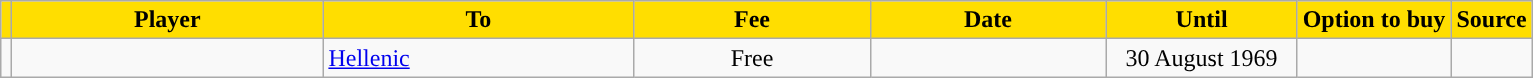<table class="wikitable sortable">
<tr>
<th style="background:#FFDE00"></th>
<th width=200 style="background:#FFDE00">Player</th>
<th width=200 style="background:#FFDE00">To</th>
<th width=150 style="background:#FFDE00">Fee</th>
<th width=150 style="background:#FFDE00">Date</th>
<th width=120 style="background:#FFDE00">Until</th>
<th style="background:#FFDE00">Option to buy</th>
<th style="background:#FFDE00">Source</th>
</tr>
<tr>
<td align=center></td>
<td></td>
<td> <a href='#'>Hellenic</a></td>
<td align=center>Free</td>
<td align=center></td>
<td align=center>30 August 1969</td>
<td align=center></td>
<td align=center></td>
</tr>
</table>
